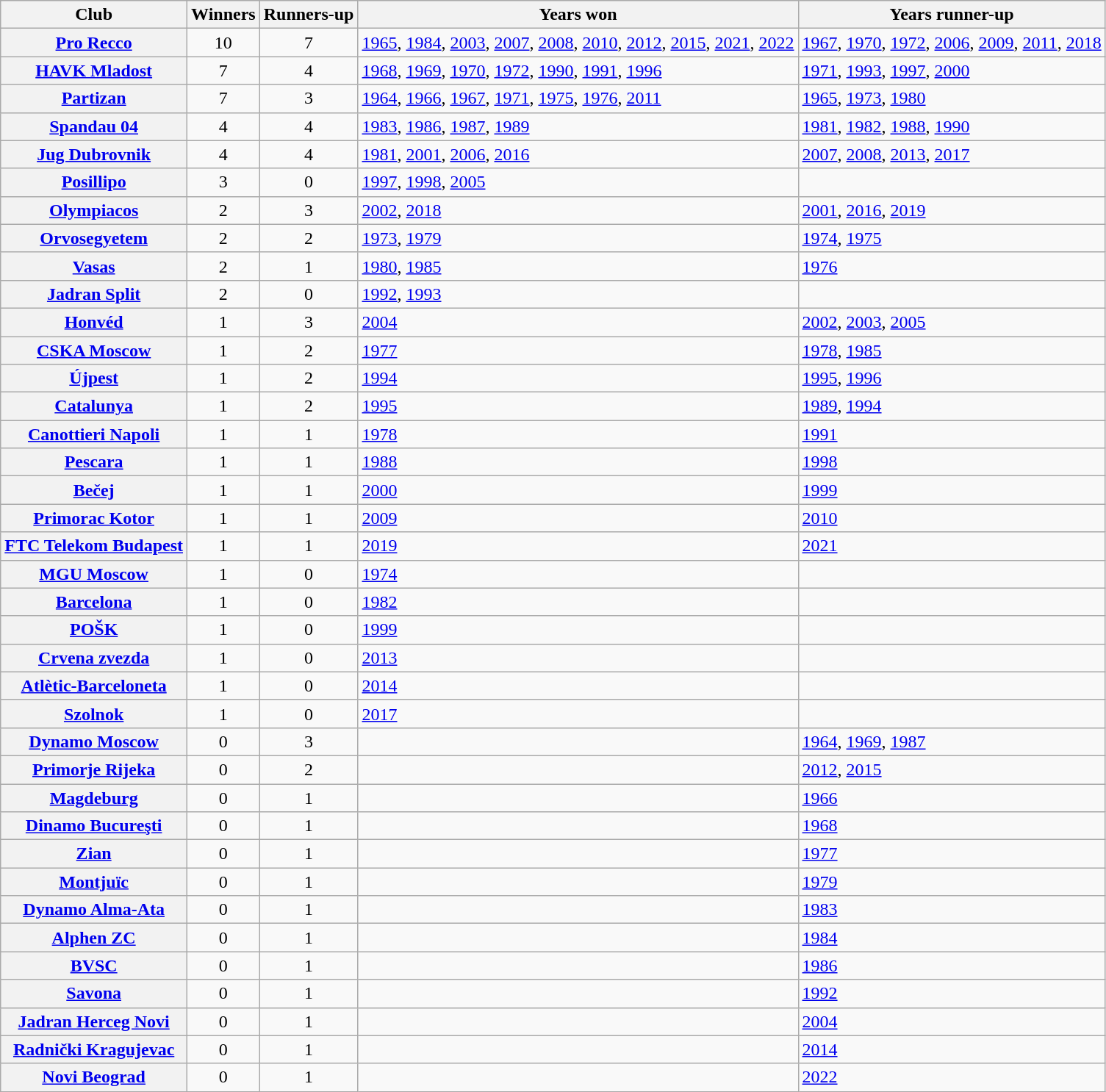<table class="wikitable plainrowheaders sortable">
<tr>
<th scope=col>Club</th>
<th scope=col>Winners</th>
<th scope=col>Runners-up</th>
<th scope=col>Years won</th>
<th scope=col>Years runner-up</th>
</tr>
<tr>
<th scope=row> <a href='#'>Pro Recco</a></th>
<td style="text-align:center;">10</td>
<td style="text-align:center;">7</td>
<td><a href='#'>1965</a>, <a href='#'>1984</a>, <a href='#'>2003</a>, <a href='#'>2007</a>, <a href='#'>2008</a>, <a href='#'>2010</a>, <a href='#'>2012</a>, <a href='#'>2015</a>, <a href='#'>2021</a>, <a href='#'>2022</a></td>
<td><a href='#'>1967</a>, <a href='#'>1970</a>, <a href='#'>1972</a>, <a href='#'>2006</a>, <a href='#'>2009</a>, <a href='#'>2011</a>, <a href='#'>2018</a></td>
</tr>
<tr>
<th scope=row> <a href='#'>HAVK Mladost</a></th>
<td style="text-align:center;">7</td>
<td style="text-align:center;">4</td>
<td><a href='#'>1968</a>, <a href='#'>1969</a>, <a href='#'>1970</a>, <a href='#'>1972</a>, <a href='#'>1990</a>, <a href='#'>1991</a>, <a href='#'>1996</a></td>
<td><a href='#'>1971</a>, <a href='#'>1993</a>, <a href='#'>1997</a>, <a href='#'>2000</a></td>
</tr>
<tr>
<th scope=row> <a href='#'>Partizan</a></th>
<td style="text-align:center;">7</td>
<td style="text-align:center;">3</td>
<td><a href='#'>1964</a>, <a href='#'>1966</a>, <a href='#'>1967</a>, <a href='#'>1971</a>, <a href='#'>1975</a>, <a href='#'>1976</a>, <a href='#'>2011</a></td>
<td><a href='#'>1965</a>, <a href='#'>1973</a>, <a href='#'>1980</a></td>
</tr>
<tr>
<th scope=row> <a href='#'>Spandau 04</a></th>
<td style="text-align:center;">4</td>
<td style="text-align:center;">4</td>
<td><a href='#'>1983</a>, <a href='#'>1986</a>, <a href='#'>1987</a>, <a href='#'>1989</a></td>
<td><a href='#'>1981</a>, <a href='#'>1982</a>, <a href='#'>1988</a>, <a href='#'>1990</a></td>
</tr>
<tr>
<th scope=row> <a href='#'>Jug Dubrovnik</a></th>
<td style="text-align:center;">4</td>
<td style="text-align:center;">4</td>
<td><a href='#'>1981</a>, <a href='#'>2001</a>, <a href='#'>2006</a>, <a href='#'>2016</a></td>
<td><a href='#'>2007</a>, <a href='#'>2008</a>, <a href='#'>2013</a>, <a href='#'>2017</a></td>
</tr>
<tr>
<th scope=row> <a href='#'>Posillipo</a></th>
<td style="text-align:center;">3</td>
<td style="text-align:center;">0</td>
<td><a href='#'>1997</a>, <a href='#'>1998</a>, <a href='#'>2005</a></td>
<td></td>
</tr>
<tr>
<th scope=row> <a href='#'>Olympiacos</a></th>
<td style="text-align:center;">2</td>
<td style="text-align:center;">3</td>
<td><a href='#'>2002</a>, <a href='#'>2018</a></td>
<td><a href='#'>2001</a>, <a href='#'>2016</a>, <a href='#'>2019</a></td>
</tr>
<tr>
<th scope=row> <a href='#'>Orvosegyetem</a></th>
<td style="text-align:center;">2</td>
<td style="text-align:center;">2</td>
<td><a href='#'>1973</a>, <a href='#'>1979</a></td>
<td><a href='#'>1974</a>, <a href='#'>1975</a></td>
</tr>
<tr>
<th scope=row> <a href='#'>Vasas</a></th>
<td style="text-align:center;">2</td>
<td style="text-align:center;">1</td>
<td><a href='#'>1980</a>, <a href='#'>1985</a></td>
<td><a href='#'>1976</a></td>
</tr>
<tr>
<th scope=row> <a href='#'>Jadran Split</a></th>
<td style="text-align:center;">2</td>
<td style="text-align:center;">0</td>
<td><a href='#'>1992</a>, <a href='#'>1993</a></td>
<td></td>
</tr>
<tr>
<th scope=row> <a href='#'>Honvéd</a></th>
<td style="text-align:center;">1</td>
<td style="text-align:center;">3</td>
<td><a href='#'>2004</a></td>
<td><a href='#'>2002</a>, <a href='#'>2003</a>, <a href='#'>2005</a></td>
</tr>
<tr>
<th scope=row> <a href='#'>CSKA Moscow</a></th>
<td style="text-align:center;">1</td>
<td style="text-align:center;">2</td>
<td><a href='#'>1977</a></td>
<td><a href='#'>1978</a>, <a href='#'>1985</a></td>
</tr>
<tr>
<th scope=row> <a href='#'>Újpest</a></th>
<td style="text-align:center;">1</td>
<td style="text-align:center;">2</td>
<td><a href='#'>1994</a></td>
<td><a href='#'>1995</a>, <a href='#'>1996</a></td>
</tr>
<tr>
<th scope=row> <a href='#'>Catalunya</a></th>
<td style="text-align:center;">1</td>
<td style="text-align:center;">2</td>
<td><a href='#'>1995</a></td>
<td><a href='#'>1989</a>, <a href='#'>1994</a></td>
</tr>
<tr>
<th scope=row> <a href='#'>Canottieri Napoli</a></th>
<td style="text-align:center;">1</td>
<td style="text-align:center;">1</td>
<td><a href='#'>1978</a></td>
<td><a href='#'>1991</a></td>
</tr>
<tr>
<th scope=row> <a href='#'>Pescara</a></th>
<td style="text-align:center;">1</td>
<td style="text-align:center;">1</td>
<td><a href='#'>1988</a></td>
<td><a href='#'>1998</a></td>
</tr>
<tr>
<th scope=row> <a href='#'>Bečej</a></th>
<td style="text-align:center;">1</td>
<td style="text-align:center;">1</td>
<td><a href='#'>2000</a></td>
<td><a href='#'>1999</a></td>
</tr>
<tr>
<th scope=row> <a href='#'>Primorac Kotor</a></th>
<td style="text-align:center;">1</td>
<td style="text-align:center;">1</td>
<td><a href='#'>2009</a></td>
<td><a href='#'>2010</a></td>
</tr>
<tr>
<th scope=row> <a href='#'>FTC Telekom Budapest</a></th>
<td style="text-align:center;">1</td>
<td style="text-align:center;">1</td>
<td><a href='#'>2019</a></td>
<td><a href='#'>2021</a></td>
</tr>
<tr>
<th scope=row> <a href='#'>MGU Moscow</a></th>
<td style="text-align:center;">1</td>
<td style="text-align:center;">0</td>
<td><a href='#'>1974</a></td>
<td></td>
</tr>
<tr>
<th scope=row> <a href='#'>Barcelona</a></th>
<td style="text-align:center;">1</td>
<td style="text-align:center;">0</td>
<td><a href='#'>1982</a></td>
<td></td>
</tr>
<tr>
<th scope=row> <a href='#'>POŠK</a></th>
<td style="text-align:center;">1</td>
<td style="text-align:center;">0</td>
<td><a href='#'>1999</a></td>
<td></td>
</tr>
<tr>
<th scope=row> <a href='#'>Crvena zvezda</a></th>
<td style="text-align:center;">1</td>
<td style="text-align:center;">0</td>
<td><a href='#'>2013</a></td>
<td></td>
</tr>
<tr>
<th scope=row> <a href='#'>Atlètic-Barceloneta</a></th>
<td style="text-align:center;">1</td>
<td style="text-align:center;">0</td>
<td><a href='#'>2014</a></td>
<td></td>
</tr>
<tr>
<th scope=row> <a href='#'>Szolnok</a></th>
<td style="text-align:center;">1</td>
<td style="text-align:center;">0</td>
<td><a href='#'>2017</a></td>
<td></td>
</tr>
<tr>
<th scope=row> <a href='#'>Dynamo Moscow</a></th>
<td style="text-align:center;">0</td>
<td style="text-align:center;">3</td>
<td></td>
<td><a href='#'>1964</a>, <a href='#'>1969</a>, <a href='#'>1987</a></td>
</tr>
<tr>
<th scope=row> <a href='#'>Primorje Rijeka</a></th>
<td style="text-align:center;">0</td>
<td style="text-align:center;">2</td>
<td></td>
<td><a href='#'>2012</a>, <a href='#'>2015</a></td>
</tr>
<tr>
<th scope=row> <a href='#'>Magdeburg</a></th>
<td style="text-align:center;">0</td>
<td style="text-align:center;">1</td>
<td></td>
<td><a href='#'>1966</a></td>
</tr>
<tr>
<th scope=row> <a href='#'>Dinamo Bucureşti</a></th>
<td style="text-align:center;">0</td>
<td style="text-align:center;">1</td>
<td></td>
<td><a href='#'>1968</a></td>
</tr>
<tr>
<th scope=row> <a href='#'>Zian</a></th>
<td style="text-align:center;">0</td>
<td style="text-align:center;">1</td>
<td></td>
<td><a href='#'>1977</a></td>
</tr>
<tr>
<th scope=row> <a href='#'>Montjuïc</a></th>
<td style="text-align:center;">0</td>
<td style="text-align:center;">1</td>
<td></td>
<td><a href='#'>1979</a></td>
</tr>
<tr>
<th scope=row> <a href='#'>Dynamo Alma-Ata</a></th>
<td style="text-align:center;">0</td>
<td style="text-align:center;">1</td>
<td></td>
<td><a href='#'>1983</a></td>
</tr>
<tr>
<th scope=row> <a href='#'>Alphen ZC</a></th>
<td style="text-align:center;">0</td>
<td style="text-align:center;">1</td>
<td></td>
<td><a href='#'>1984</a></td>
</tr>
<tr>
<th scope=row> <a href='#'>BVSC</a></th>
<td style="text-align:center;">0</td>
<td style="text-align:center;">1</td>
<td></td>
<td><a href='#'>1986</a></td>
</tr>
<tr>
<th scope=row> <a href='#'>Savona</a></th>
<td style="text-align:center;">0</td>
<td style="text-align:center;">1</td>
<td></td>
<td><a href='#'>1992</a></td>
</tr>
<tr>
<th scope=row> <a href='#'>Jadran Herceg Novi</a></th>
<td style="text-align:center;">0</td>
<td style="text-align:center;">1</td>
<td></td>
<td><a href='#'>2004</a></td>
</tr>
<tr>
<th scope=row> <a href='#'>Radnički Kragujevac</a></th>
<td style="text-align:center;">0</td>
<td style="text-align:center;">1</td>
<td></td>
<td><a href='#'>2014</a></td>
</tr>
<tr>
<th scope=row> <a href='#'>Novi Beograd</a></th>
<td style="text-align:center;">0</td>
<td style="text-align:center;">1</td>
<td></td>
<td><a href='#'>2022</a></td>
</tr>
</table>
